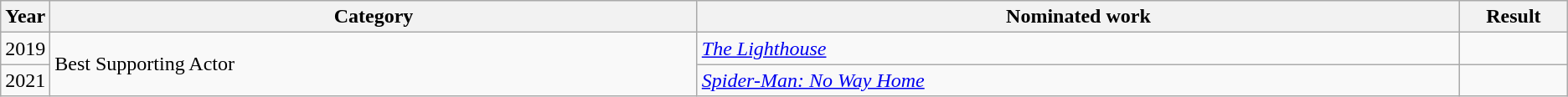<table class=wikitable>
<tr>
<th scope="col" style="width:1em;">Year</th>
<th scope="col" style="width:33em;">Category</th>
<th scope="col" style="width:39em;">Nominated work</th>
<th scope="col" style="width:5em;">Result</th>
</tr>
<tr>
<td>2019</td>
<td rowspan="2">Best Supporting Actor</td>
<td><em><a href='#'>The Lighthouse</a></em></td>
<td></td>
</tr>
<tr>
<td>2021</td>
<td><em><a href='#'>Spider-Man: No Way Home</a></em></td>
<td></td>
</tr>
</table>
